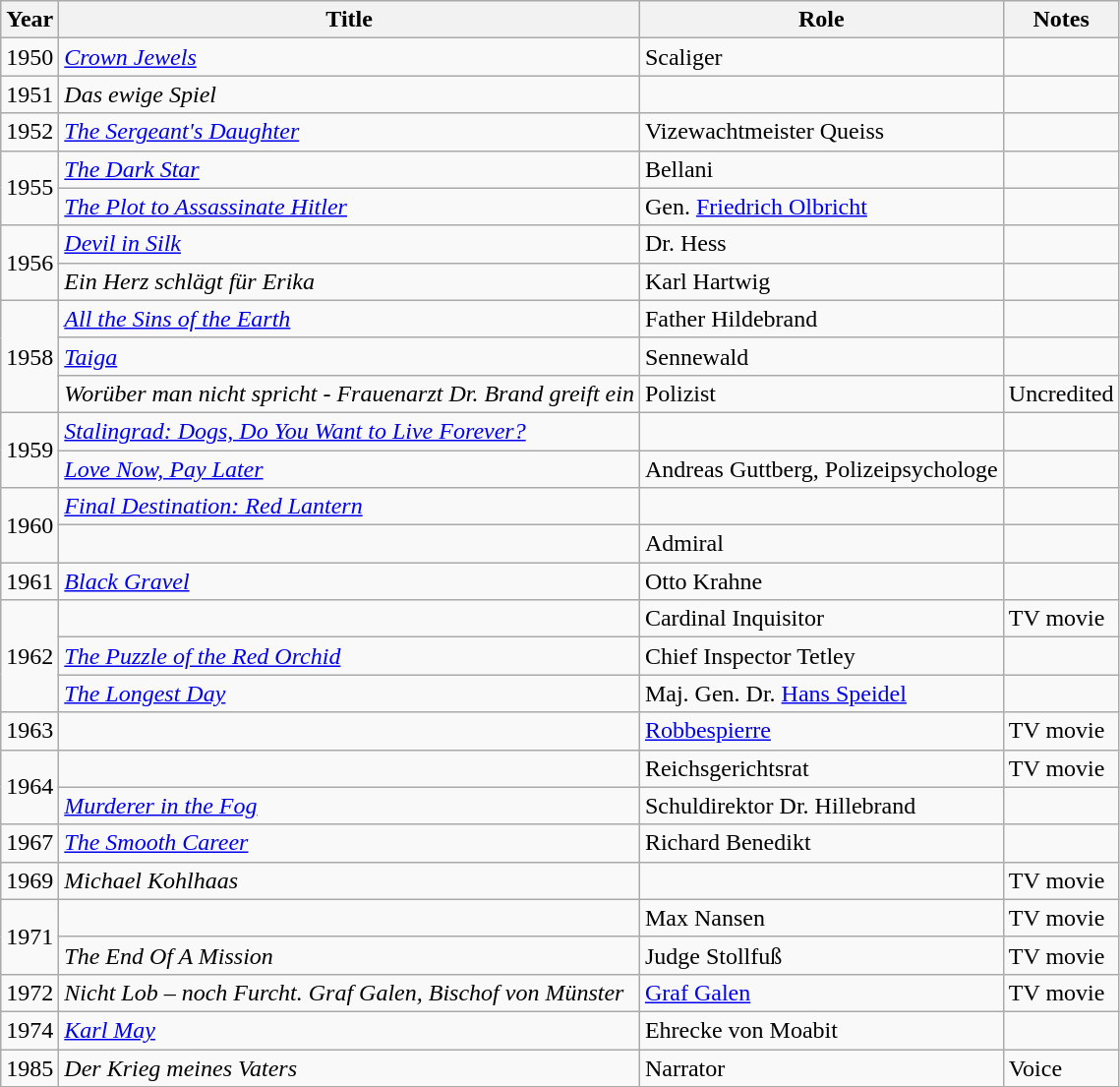<table class="wikitable sortable">
<tr>
<th>Year</th>
<th>Title</th>
<th>Role</th>
<th class="unsortable">Notes</th>
</tr>
<tr>
<td>1950</td>
<td><em><a href='#'>Crown Jewels</a></em></td>
<td>Scaliger</td>
<td></td>
</tr>
<tr>
<td>1951</td>
<td><em>Das ewige Spiel</em></td>
<td></td>
<td></td>
</tr>
<tr>
<td>1952</td>
<td><em><a href='#'>The Sergeant's Daughter</a></em></td>
<td>Vizewachtmeister Queiss</td>
<td></td>
</tr>
<tr>
<td rowspan=2>1955</td>
<td><em><a href='#'>The Dark Star</a></em></td>
<td>Bellani</td>
<td></td>
</tr>
<tr>
<td><em><a href='#'>The Plot to Assassinate Hitler</a></em></td>
<td>Gen. <a href='#'>Friedrich Olbricht</a></td>
<td></td>
</tr>
<tr>
<td rowspan=2>1956</td>
<td><em><a href='#'>Devil in Silk</a></em></td>
<td>Dr. Hess</td>
<td></td>
</tr>
<tr>
<td><em>Ein Herz schlägt für Erika</em></td>
<td>Karl Hartwig</td>
<td></td>
</tr>
<tr>
<td rowspan=3>1958</td>
<td><em><a href='#'>All the Sins of the Earth</a></em></td>
<td>Father Hildebrand</td>
<td></td>
</tr>
<tr>
<td><em><a href='#'>Taiga</a></em></td>
<td>Sennewald</td>
<td></td>
</tr>
<tr>
<td><em>Worüber man nicht spricht - Frauenarzt Dr. Brand greift ein</em></td>
<td>Polizist</td>
<td>Uncredited</td>
</tr>
<tr>
<td rowspan=2>1959</td>
<td><em><a href='#'>Stalingrad: Dogs, Do You Want to Live Forever?</a></em></td>
<td></td>
<td></td>
</tr>
<tr>
<td><em><a href='#'>Love Now, Pay Later</a></em></td>
<td>Andreas Guttberg, Polizeipsychologe</td>
<td></td>
</tr>
<tr>
<td rowspan=2>1960</td>
<td><em><a href='#'>Final Destination: Red Lantern</a></em></td>
<td></td>
<td></td>
</tr>
<tr>
<td><em></em></td>
<td>Admiral</td>
<td></td>
</tr>
<tr>
<td>1961</td>
<td><em><a href='#'>Black Gravel</a></em></td>
<td>Otto Krahne</td>
<td></td>
</tr>
<tr>
<td rowspan=3>1962</td>
<td><em></em></td>
<td>Cardinal Inquisitor</td>
<td>TV movie</td>
</tr>
<tr>
<td><em><a href='#'>The Puzzle of the Red Orchid</a></em></td>
<td>Chief Inspector Tetley</td>
<td></td>
</tr>
<tr>
<td><em><a href='#'>The Longest Day</a></em></td>
<td>Maj. Gen. Dr. <a href='#'>Hans Speidel</a></td>
<td></td>
</tr>
<tr>
<td>1963</td>
<td><em></em></td>
<td><a href='#'>Robbespierre</a></td>
<td>TV movie</td>
</tr>
<tr>
<td rowspan=2>1964</td>
<td><em></em></td>
<td>Reichsgerichtsrat</td>
<td>TV movie</td>
</tr>
<tr>
<td><em><a href='#'>Murderer in the Fog</a></em></td>
<td>Schuldirektor Dr. Hillebrand</td>
<td></td>
</tr>
<tr>
<td>1967</td>
<td><em><a href='#'>The Smooth Career</a></em></td>
<td>Richard Benedikt</td>
<td></td>
</tr>
<tr>
<td>1969</td>
<td><em>Michael Kohlhaas</em></td>
<td></td>
<td>TV movie</td>
</tr>
<tr>
<td rowspan=2>1971</td>
<td><em></em></td>
<td>Max Nansen</td>
<td>TV movie</td>
</tr>
<tr>
<td><em>The End Of A Mission</em></td>
<td>Judge Stollfuß</td>
<td>TV movie</td>
</tr>
<tr>
<td>1972</td>
<td><em>Nicht Lob – noch Furcht. Graf Galen, Bischof von Münster</em></td>
<td><a href='#'>Graf Galen</a></td>
<td>TV movie</td>
</tr>
<tr>
<td>1974</td>
<td><em><a href='#'>Karl May</a></em></td>
<td>Ehrecke von Moabit</td>
<td></td>
</tr>
<tr>
<td>1985</td>
<td><em>Der Krieg meines Vaters</em></td>
<td>Narrator</td>
<td>Voice</td>
</tr>
</table>
